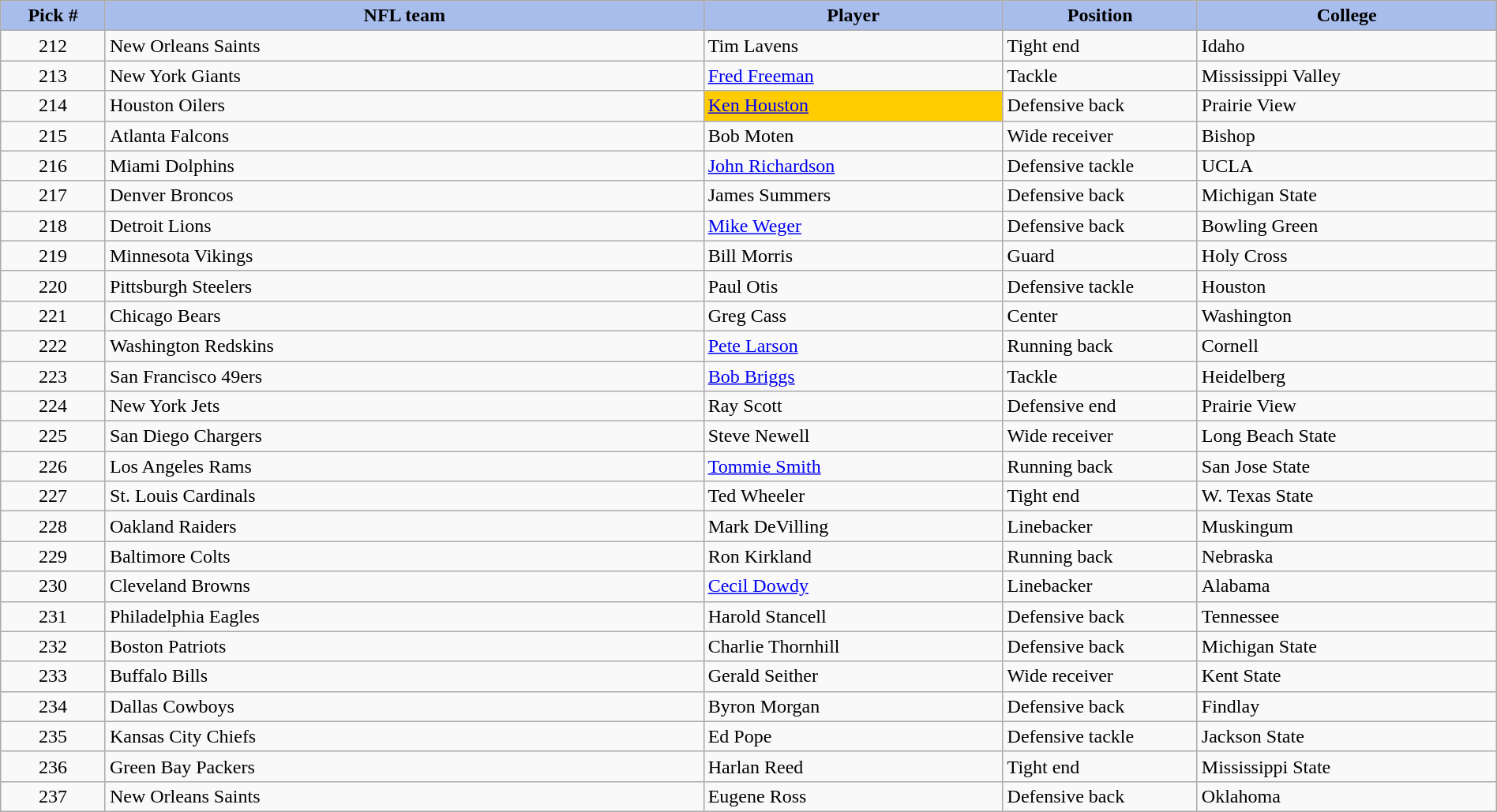<table class="wikitable sortable sortable" style="width: 100%">
<tr>
<th style="background:#A8BDEC;" width=7%>Pick #</th>
<th width=40% style="background:#A8BDEC;">NFL team</th>
<th width=20% style="background:#A8BDEC;">Player</th>
<th width=13% style="background:#A8BDEC;">Position</th>
<th style="background:#A8BDEC;">College</th>
</tr>
<tr>
<td align=center>212</td>
<td>New Orleans Saints</td>
<td>Tim Lavens</td>
<td>Tight end</td>
<td>Idaho</td>
</tr>
<tr>
<td align=center>213</td>
<td>New York Giants</td>
<td><a href='#'>Fred Freeman</a></td>
<td>Tackle</td>
<td>Mississippi Valley</td>
</tr>
<tr>
<td align=center>214</td>
<td>Houston Oilers</td>
<td bgcolor="#FFCC00"><a href='#'>Ken Houston</a></td>
<td>Defensive back</td>
<td>Prairie View</td>
</tr>
<tr>
<td align=center>215</td>
<td>Atlanta Falcons</td>
<td>Bob Moten</td>
<td>Wide receiver</td>
<td>Bishop</td>
</tr>
<tr>
<td align=center>216</td>
<td>Miami Dolphins</td>
<td><a href='#'>John Richardson</a></td>
<td>Defensive tackle</td>
<td>UCLA</td>
</tr>
<tr>
<td align=center>217</td>
<td>Denver Broncos</td>
<td>James Summers</td>
<td>Defensive back</td>
<td>Michigan State</td>
</tr>
<tr>
<td align=center>218</td>
<td>Detroit Lions</td>
<td><a href='#'>Mike Weger</a></td>
<td>Defensive back</td>
<td>Bowling Green</td>
</tr>
<tr>
<td align=center>219</td>
<td>Minnesota Vikings</td>
<td>Bill Morris</td>
<td>Guard</td>
<td>Holy Cross</td>
</tr>
<tr>
<td align=center>220</td>
<td>Pittsburgh Steelers</td>
<td>Paul Otis</td>
<td>Defensive tackle</td>
<td>Houston</td>
</tr>
<tr>
<td align=center>221</td>
<td>Chicago Bears</td>
<td>Greg Cass</td>
<td>Center</td>
<td>Washington</td>
</tr>
<tr>
<td align=center>222</td>
<td>Washington Redskins</td>
<td><a href='#'>Pete Larson</a></td>
<td>Running back</td>
<td>Cornell</td>
</tr>
<tr>
<td align=center>223</td>
<td>San Francisco 49ers</td>
<td><a href='#'>Bob Briggs</a></td>
<td>Tackle</td>
<td>Heidelberg</td>
</tr>
<tr>
<td align=center>224</td>
<td>New York Jets</td>
<td>Ray Scott</td>
<td>Defensive end</td>
<td>Prairie View</td>
</tr>
<tr>
<td align=center>225</td>
<td>San Diego Chargers</td>
<td>Steve Newell</td>
<td>Wide receiver</td>
<td>Long Beach State</td>
</tr>
<tr>
<td align=center>226</td>
<td>Los Angeles Rams</td>
<td><a href='#'>Tommie Smith</a></td>
<td>Running back</td>
<td>San Jose State</td>
</tr>
<tr>
<td align=center>227</td>
<td>St. Louis Cardinals</td>
<td>Ted Wheeler</td>
<td>Tight end</td>
<td>W. Texas State</td>
</tr>
<tr>
<td align=center>228</td>
<td>Oakland Raiders</td>
<td>Mark DeVilling</td>
<td>Linebacker</td>
<td>Muskingum</td>
</tr>
<tr>
<td align=center>229</td>
<td>Baltimore Colts</td>
<td>Ron Kirkland</td>
<td>Running back</td>
<td>Nebraska</td>
</tr>
<tr>
<td align=center>230</td>
<td>Cleveland Browns</td>
<td><a href='#'>Cecil Dowdy</a></td>
<td>Linebacker</td>
<td>Alabama</td>
</tr>
<tr>
<td align=center>231</td>
<td>Philadelphia Eagles</td>
<td>Harold Stancell</td>
<td>Defensive back</td>
<td>Tennessee</td>
</tr>
<tr>
<td align=center>232</td>
<td>Boston Patriots</td>
<td>Charlie Thornhill</td>
<td>Defensive back</td>
<td>Michigan State</td>
</tr>
<tr>
<td align=center>233</td>
<td>Buffalo Bills</td>
<td>Gerald Seither</td>
<td>Wide receiver</td>
<td>Kent State</td>
</tr>
<tr>
<td align=center>234</td>
<td>Dallas Cowboys</td>
<td>Byron Morgan</td>
<td>Defensive back</td>
<td>Findlay</td>
</tr>
<tr>
<td align=center>235</td>
<td>Kansas City Chiefs</td>
<td>Ed Pope</td>
<td>Defensive tackle</td>
<td>Jackson State</td>
</tr>
<tr>
<td align=center>236</td>
<td>Green Bay Packers</td>
<td>Harlan Reed</td>
<td>Tight end</td>
<td>Mississippi State</td>
</tr>
<tr>
<td align=center>237</td>
<td>New Orleans Saints</td>
<td>Eugene Ross</td>
<td>Defensive back</td>
<td>Oklahoma</td>
</tr>
</table>
